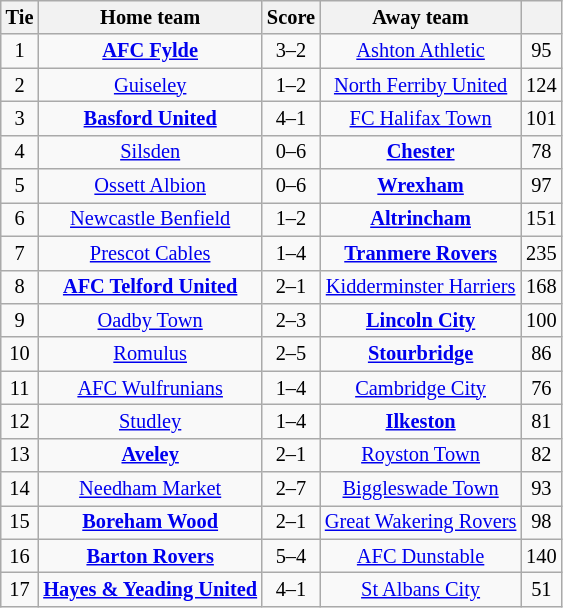<table class="wikitable" style="text-align: center; font-size:85%">
<tr>
<th>Tie</th>
<th>Home team</th>
<th>Score</th>
<th>Away team</th>
<th></th>
</tr>
<tr>
<td>1</td>
<td><strong><a href='#'>AFC Fylde</a></strong></td>
<td>3–2</td>
<td><a href='#'>Ashton Athletic</a></td>
<td>95</td>
</tr>
<tr>
<td>2</td>
<td><a href='#'>Guiseley</a></td>
<td>1–2</td>
<td><a href='#'>North Ferriby United</a></td>
<td>124</td>
</tr>
<tr>
<td>3</td>
<td><strong><a href='#'>Basford United</a></strong></td>
<td>4–1</td>
<td><a href='#'>FC Halifax Town</a></td>
<td>101</td>
</tr>
<tr>
<td>4</td>
<td><a href='#'>Silsden</a></td>
<td>0–6</td>
<td><strong><a href='#'>Chester</a></strong></td>
<td>78</td>
</tr>
<tr>
<td>5</td>
<td><a href='#'>Ossett Albion</a></td>
<td>0–6</td>
<td><strong><a href='#'>Wrexham</a></strong></td>
<td>97</td>
</tr>
<tr>
<td>6</td>
<td><a href='#'>Newcastle Benfield</a></td>
<td>1–2</td>
<td><strong><a href='#'>Altrincham</a></strong></td>
<td>151</td>
</tr>
<tr>
<td>7</td>
<td><a href='#'>Prescot Cables</a></td>
<td>1–4</td>
<td><strong><a href='#'>Tranmere Rovers</a></strong></td>
<td>235</td>
</tr>
<tr>
<td>8</td>
<td><strong><a href='#'>AFC Telford United</a></strong></td>
<td>2–1</td>
<td><a href='#'>Kidderminster Harriers</a></td>
<td>168</td>
</tr>
<tr>
<td>9</td>
<td><a href='#'>Oadby Town</a></td>
<td>2–3</td>
<td><strong><a href='#'>Lincoln City</a></strong></td>
<td>100</td>
</tr>
<tr>
<td>10</td>
<td><a href='#'>Romulus</a></td>
<td>2–5</td>
<td><strong><a href='#'>Stourbridge</a></strong></td>
<td>86</td>
</tr>
<tr>
<td>11</td>
<td><a href='#'>AFC Wulfrunians</a></td>
<td>1–4</td>
<td><a href='#'>Cambridge City</a></td>
<td>76</td>
</tr>
<tr>
<td>12</td>
<td><a href='#'>Studley</a></td>
<td>1–4</td>
<td><strong><a href='#'>Ilkeston</a></strong></td>
<td>81</td>
</tr>
<tr>
<td>13</td>
<td><strong><a href='#'>Aveley</a></strong></td>
<td>2–1 </td>
<td><a href='#'>Royston Town</a></td>
<td>82</td>
</tr>
<tr>
<td>14</td>
<td><a href='#'>Needham Market</a></td>
<td>2–7</td>
<td><a href='#'>Biggleswade Town</a></td>
<td>93</td>
</tr>
<tr>
<td>15</td>
<td><strong><a href='#'>Boreham Wood</a></strong></td>
<td>2–1</td>
<td><a href='#'>Great Wakering Rovers</a></td>
<td>98</td>
</tr>
<tr>
<td>16</td>
<td><strong><a href='#'>Barton Rovers</a></strong></td>
<td>5–4 </td>
<td><a href='#'>AFC Dunstable</a></td>
<td>140</td>
</tr>
<tr>
<td>17</td>
<td><strong><a href='#'>Hayes & Yeading United</a></strong></td>
<td>4–1</td>
<td><a href='#'>St Albans City</a></td>
<td>51</td>
</tr>
</table>
